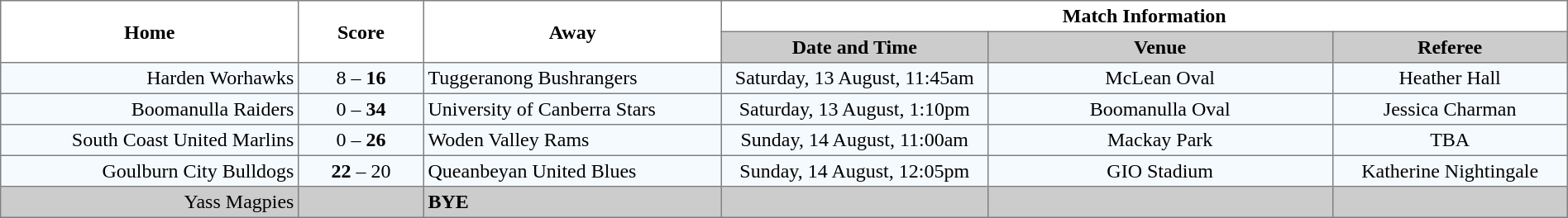<table border="1" cellpadding="3" cellspacing="0" width="100%" style="border-collapse:collapse;  text-align:center;">
<tr>
<th rowspan="2" width="19%">Home</th>
<th rowspan="2" width="8%">Score</th>
<th rowspan="2" width="19%">Away</th>
<th colspan="3">Match Information</th>
</tr>
<tr style="background:#CCCCCC">
<th width="17%">Date and Time</th>
<th width="22%">Venue</th>
<th width="50%">Referee</th>
</tr>
<tr style="text-align:center; background:#f5faff;">
<td align="right">Harden Worhawks </td>
<td>8 – <strong>16</strong></td>
<td align="left"> Tuggeranong Bushrangers</td>
<td>Saturday, 13 August, 11:45am</td>
<td>McLean Oval</td>
<td>Heather Hall</td>
</tr>
<tr style="text-align:center; background:#f5faff;">
<td align="right">Boomanulla Raiders </td>
<td>0 – <strong>34</strong></td>
<td align="left"> University of Canberra Stars</td>
<td>Saturday, 13 August, 1:10pm</td>
<td>Boomanulla Oval</td>
<td>Jessica Charman</td>
</tr>
<tr style="text-align:center; background:#f5faff;">
<td align="right">South Coast United Marlins </td>
<td>0 – <strong>26</strong></td>
<td align="left"> Woden Valley Rams</td>
<td>Sunday, 14 August, 11:00am</td>
<td>Mackay Park</td>
<td>TBA</td>
</tr>
<tr style="text-align:center; background:#f5faff;">
<td align="right">Goulburn City Bulldogs </td>
<td><strong>22</strong> – 20</td>
<td align="left"> Queanbeyan United Blues</td>
<td>Sunday, 14 August, 12:05pm</td>
<td>GIO Stadium</td>
<td>Katherine Nightingale</td>
</tr>
<tr style="text-align:center; background:#CCCCCC;">
<td align="right">Yass Magpies </td>
<td></td>
<td align="left"><strong>BYE</strong></td>
<td></td>
<td></td>
<td></td>
</tr>
</table>
